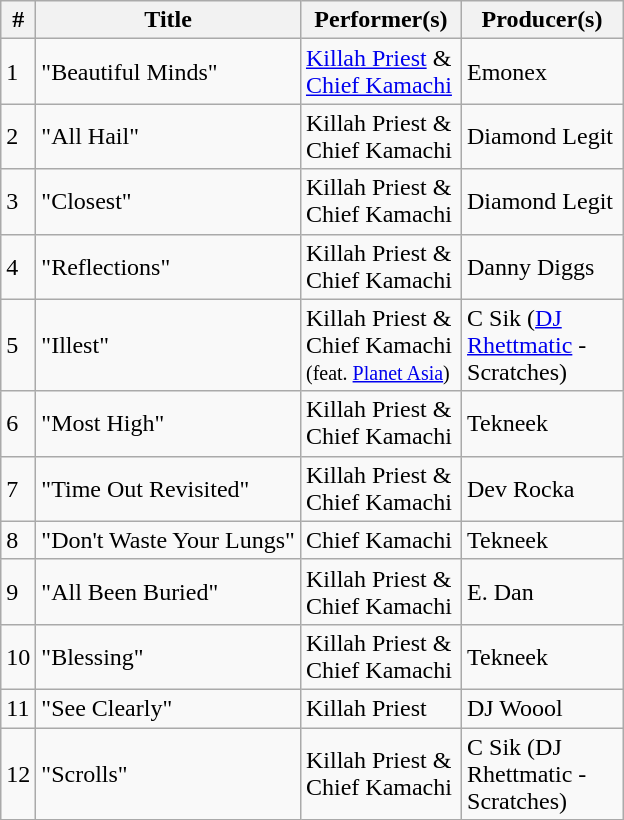<table class="wikitable">
<tr>
<th style="text-align:center;">#</th>
<th style="text-align:center;">Title</th>
<th style="text-align:center; width:100px;">Performer(s)</th>
<th style="text-align:center; width:100px;">Producer(s)</th>
</tr>
<tr>
<td>1</td>
<td>"Beautiful Minds"</td>
<td><a href='#'>Killah Priest</a> & <a href='#'>Chief Kamachi</a></td>
<td>Emonex</td>
</tr>
<tr>
<td>2</td>
<td>"All Hail"</td>
<td>Killah Priest & Chief Kamachi</td>
<td>Diamond Legit</td>
</tr>
<tr>
<td>3</td>
<td>"Closest"</td>
<td>Killah Priest & Chief Kamachi</td>
<td>Diamond Legit</td>
</tr>
<tr>
<td>4</td>
<td>"Reflections"</td>
<td>Killah Priest & Chief Kamachi</td>
<td>Danny Diggs</td>
</tr>
<tr>
<td>5</td>
<td>"Illest"</td>
<td>Killah Priest & Chief Kamachi <small>(feat. <a href='#'>Planet Asia</a>)</small></td>
<td>C Sik (<a href='#'>DJ Rhettmatic</a> - Scratches)</td>
</tr>
<tr>
<td>6</td>
<td>"Most High"</td>
<td>Killah Priest & Chief Kamachi</td>
<td>Tekneek</td>
</tr>
<tr>
<td>7</td>
<td>"Time Out Revisited"</td>
<td>Killah Priest & Chief Kamachi</td>
<td>Dev Rocka</td>
</tr>
<tr>
<td>8</td>
<td>"Don't Waste Your Lungs"</td>
<td>Chief Kamachi</td>
<td>Tekneek</td>
</tr>
<tr>
<td>9</td>
<td>"All Been Buried"</td>
<td>Killah Priest & Chief Kamachi</td>
<td>E. Dan</td>
</tr>
<tr>
<td>10</td>
<td>"Blessing"</td>
<td>Killah Priest & Chief Kamachi</td>
<td>Tekneek</td>
</tr>
<tr>
<td>11</td>
<td>"See Clearly"</td>
<td>Killah Priest</td>
<td>DJ Woool</td>
</tr>
<tr>
<td>12</td>
<td>"Scrolls"</td>
<td>Killah Priest & Chief Kamachi</td>
<td>C Sik (DJ Rhettmatic - Scratches)</td>
</tr>
</table>
